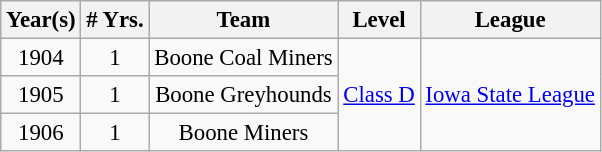<table class="wikitable" style="text-align:center; font-size: 95%;">
<tr>
<th>Year(s)</th>
<th># Yrs.</th>
<th>Team</th>
<th>Level</th>
<th>League</th>
</tr>
<tr>
<td>1904</td>
<td>1</td>
<td>Boone Coal Miners</td>
<td rowspan=3><a href='#'>Class D</a></td>
<td rowspan=3><a href='#'>Iowa State League</a></td>
</tr>
<tr>
<td>1905</td>
<td>1</td>
<td>Boone Greyhounds</td>
</tr>
<tr>
<td>1906</td>
<td>1</td>
<td>Boone Miners</td>
</tr>
</table>
